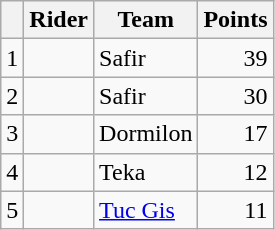<table class="wikitable">
<tr>
<th></th>
<th>Rider</th>
<th>Team</th>
<th>Points</th>
</tr>
<tr>
<td>1</td>
<td></td>
<td>Safir</td>
<td align=right>39</td>
</tr>
<tr>
<td>2</td>
<td></td>
<td>Safir</td>
<td align=right>30</td>
</tr>
<tr>
<td>3</td>
<td></td>
<td>Dormilon</td>
<td align=right>17</td>
</tr>
<tr>
<td>4</td>
<td></td>
<td>Teka</td>
<td align=right>12</td>
</tr>
<tr>
<td>5</td>
<td></td>
<td><a href='#'>Tuc Gis</a></td>
<td align=right>11</td>
</tr>
</table>
